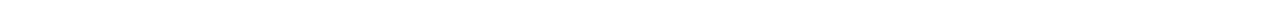<table style="width:1000px; text-align:center;">
<tr style="color:white;">
<td style="background:">6.6%</td>
<td style="background:">5.3%</td>
<td style="background:"><strong>53.31%</strong></td>
<td style="background:">30.43%</td>
<td style="background:">4.38%</td>
</tr>
<tr>
<td></td>
<td></td>
<td></td>
<td></td>
<td></td>
</tr>
</table>
